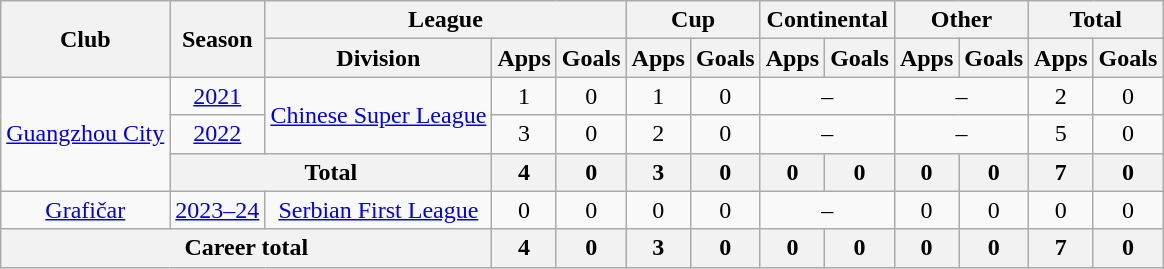<table class=wikitable style=text-align:center>
<tr>
<th rowspan=2>Club</th>
<th rowspan=2>Season</th>
<th colspan=3>League</th>
<th colspan=2>Cup</th>
<th colspan=2>Continental</th>
<th colspan=2>Other</th>
<th colspan=2>Total</th>
</tr>
<tr>
<th>Division</th>
<th>Apps</th>
<th>Goals</th>
<th>Apps</th>
<th>Goals</th>
<th>Apps</th>
<th>Goals</th>
<th>Apps</th>
<th>Goals</th>
<th>Apps</th>
<th>Goals</th>
</tr>
<tr>
<td rowspan="3"><a href='#'>Guangzhou City</a></td>
<td><a href='#'>2021</a></td>
<td rowspan="2"><a href='#'>Chinese Super League</a></td>
<td>1</td>
<td>0</td>
<td>1</td>
<td>0</td>
<td colspan="2">–</td>
<td colspan="2">–</td>
<td>2</td>
<td>0</td>
</tr>
<tr>
<td><a href='#'>2022</a></td>
<td>3</td>
<td>0</td>
<td>2</td>
<td>0</td>
<td colspan="2">–</td>
<td colspan="2">–</td>
<td>5</td>
<td>0</td>
</tr>
<tr>
<th colspan="2">Total</th>
<th>4</th>
<th>0</th>
<th>3</th>
<th>0</th>
<th>0</th>
<th>0</th>
<th>0</th>
<th>0</th>
<th>7</th>
<th>0</th>
</tr>
<tr>
<td><a href='#'>Grafičar</a></td>
<td><a href='#'>2023–24</a></td>
<td><a href='#'>Serbian First League</a></td>
<td>0</td>
<td>0</td>
<td>0</td>
<td>0</td>
<td colspan="2">–</td>
<td>0</td>
<td>0</td>
<td>0</td>
<td>0</td>
</tr>
<tr>
<th colspan="3">Career total</th>
<th>4</th>
<th>0</th>
<th>3</th>
<th>0</th>
<th>0</th>
<th>0</th>
<th>0</th>
<th>0</th>
<th>7</th>
<th>0</th>
</tr>
</table>
